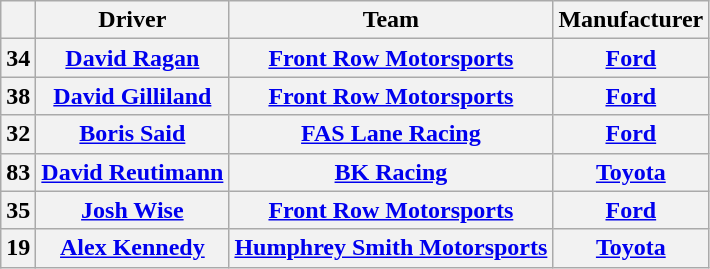<table class="wikitable sortable">
<tr>
<th></th>
<th>Driver</th>
<th>Team</th>
<th>Manufacturer</th>
</tr>
<tr>
<th>34</th>
<th><a href='#'>David Ragan</a></th>
<th><a href='#'>Front Row Motorsports</a></th>
<th><a href='#'>Ford</a></th>
</tr>
<tr>
<th>38</th>
<th><a href='#'>David Gilliland</a></th>
<th><a href='#'>Front Row Motorsports</a></th>
<th><a href='#'>Ford</a></th>
</tr>
<tr>
<th>32</th>
<th><a href='#'>Boris Said</a></th>
<th><a href='#'>FAS Lane Racing</a></th>
<th><a href='#'>Ford</a></th>
</tr>
<tr>
<th>83</th>
<th><a href='#'>David Reutimann</a></th>
<th><a href='#'>BK Racing</a></th>
<th><a href='#'>Toyota</a></th>
</tr>
<tr>
<th>35</th>
<th><a href='#'>Josh Wise</a></th>
<th><a href='#'>Front Row Motorsports</a></th>
<th><a href='#'>Ford</a></th>
</tr>
<tr>
<th>19</th>
<th><a href='#'>Alex Kennedy</a></th>
<th><a href='#'>Humphrey Smith Motorsports</a></th>
<th><a href='#'>Toyota</a></th>
</tr>
</table>
